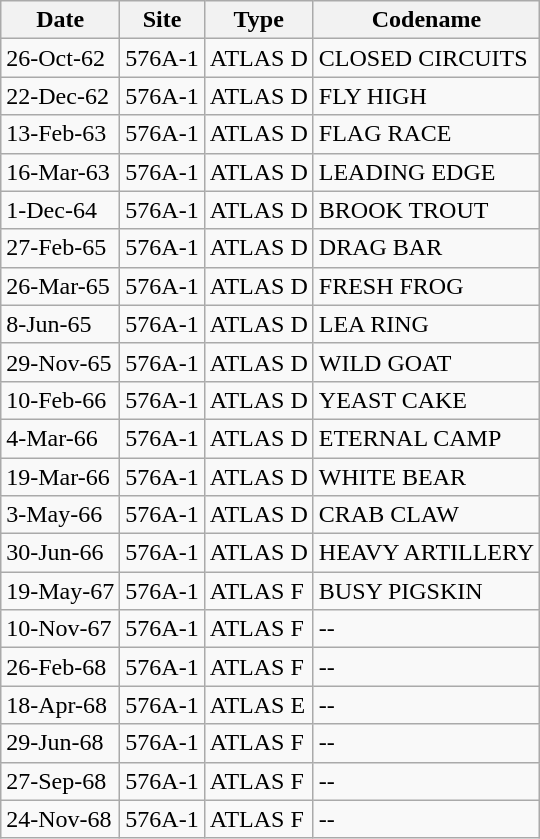<table class="wikitable" border="1">
<tr>
<th>Date</th>
<th>Site</th>
<th>Type</th>
<th>Codename</th>
</tr>
<tr>
<td>26-Oct-62</td>
<td>576A-1</td>
<td>ATLAS D</td>
<td>CLOSED CIRCUITS</td>
</tr>
<tr>
<td>22-Dec-62</td>
<td>576A-1</td>
<td>ATLAS D</td>
<td>FLY HIGH</td>
</tr>
<tr>
<td>13-Feb-63</td>
<td>576A-1</td>
<td>ATLAS D</td>
<td>FLAG RACE</td>
</tr>
<tr>
<td>16-Mar-63</td>
<td>576A-1</td>
<td>ATLAS D</td>
<td>LEADING EDGE</td>
</tr>
<tr>
<td>1-Dec-64</td>
<td>576A-1</td>
<td>ATLAS D</td>
<td>BROOK TROUT</td>
</tr>
<tr>
<td>27-Feb-65</td>
<td>576A-1</td>
<td>ATLAS D</td>
<td>DRAG BAR</td>
</tr>
<tr>
<td>26-Mar-65</td>
<td>576A-1</td>
<td>ATLAS D</td>
<td>FRESH FROG</td>
</tr>
<tr>
<td>8-Jun-65</td>
<td>576A-1</td>
<td>ATLAS D</td>
<td>LEA RING</td>
</tr>
<tr>
<td>29-Nov-65</td>
<td>576A-1</td>
<td>ATLAS D</td>
<td>WILD GOAT</td>
</tr>
<tr>
<td>10-Feb-66</td>
<td>576A-1</td>
<td>ATLAS D</td>
<td>YEAST CAKE</td>
</tr>
<tr>
<td>4-Mar-66</td>
<td>576A-1</td>
<td>ATLAS D</td>
<td>ETERNAL CAMP</td>
</tr>
<tr>
<td>19-Mar-66</td>
<td>576A-1</td>
<td>ATLAS D</td>
<td>WHITE BEAR</td>
</tr>
<tr>
<td>3-May-66</td>
<td>576A-1</td>
<td>ATLAS D</td>
<td>CRAB CLAW</td>
</tr>
<tr>
<td>30-Jun-66</td>
<td>576A-1</td>
<td>ATLAS D</td>
<td>HEAVY ARTILLERY</td>
</tr>
<tr>
<td>19-May-67</td>
<td>576A-1</td>
<td>ATLAS F</td>
<td>BUSY PIGSKIN</td>
</tr>
<tr>
<td>10-Nov-67</td>
<td>576A-1</td>
<td>ATLAS F</td>
<td>--</td>
</tr>
<tr>
<td>26-Feb-68</td>
<td>576A-1</td>
<td>ATLAS F</td>
<td>--</td>
</tr>
<tr>
<td>18-Apr-68</td>
<td>576A-1</td>
<td>ATLAS E</td>
<td>--</td>
</tr>
<tr>
<td>29-Jun-68</td>
<td>576A-1</td>
<td>ATLAS F</td>
<td>--</td>
</tr>
<tr>
<td>27-Sep-68</td>
<td>576A-1</td>
<td>ATLAS F</td>
<td>--</td>
</tr>
<tr>
<td>24-Nov-68</td>
<td>576A-1</td>
<td>ATLAS F</td>
<td>--</td>
</tr>
</table>
